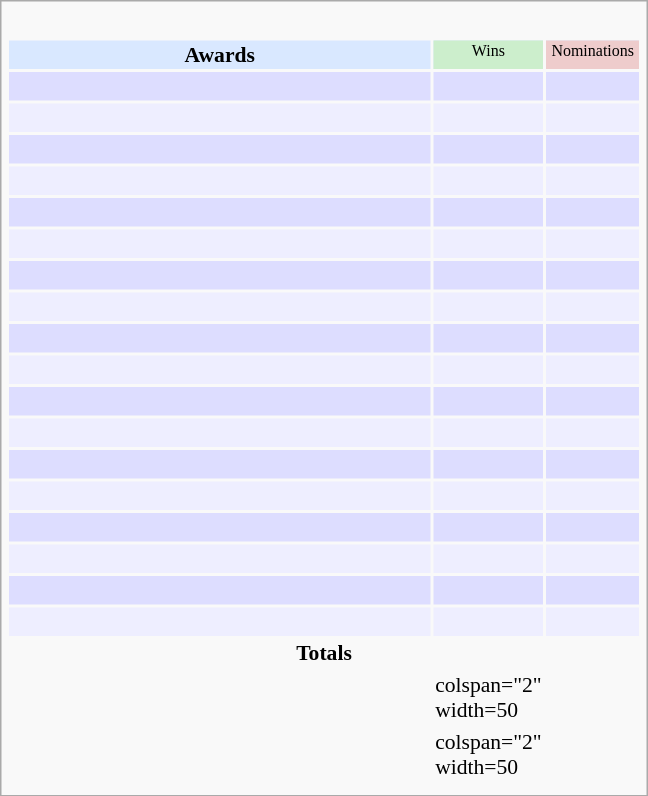<table class="infobox" style="width: 30em; text-align: left; font-size: 90%; vertical-align: middle;">
<tr>
<td colspan="3" style="text-align:center;"><br></td>
</tr>
<tr style="background:#d9e8ff; text-align:center;">
<th style="vertical-align: middle;">Awards</th>
<td style="background:#cec; font-size:8pt; width:60px;">Wins</td>
<td style="background:#ecc; font-size:8pt; width:60px;">Nominations</td>
</tr>
<tr style="background:#ddf;">
<td style="text-align:center;"><br></td>
<td></td>
<td></td>
</tr>
<tr style="background:#eef;">
<td style="text-align:center;"><br></td>
<td></td>
<td></td>
</tr>
<tr style="background:#ddf;">
<td style="text-align:center;"><br></td>
<td></td>
<td></td>
</tr>
<tr style="background:#eef;">
<td style="text-align:center;"><br></td>
<td></td>
<td></td>
</tr>
<tr style="background:#ddf;">
<td style="text-align:center;"><br></td>
<td></td>
<td></td>
</tr>
<tr style="background:#eef;">
<td style="text-align:center;"><br></td>
<td></td>
<td></td>
</tr>
<tr style="background:#ddf;">
<td style="text-align:center;"><br></td>
<td></td>
<td></td>
</tr>
<tr style="background:#eef;">
<td style="text-align:center;"><br></td>
<td></td>
<td></td>
</tr>
<tr style="background:#ddf;">
<td style="text-align:center;"><br></td>
<td></td>
<td></td>
</tr>
<tr style="background:#eef;">
<td style="text-align:center;"><br></td>
<td></td>
<td></td>
</tr>
<tr style="background:#ddf;">
<td style="text-align:center;"><br></td>
<td></td>
<td></td>
</tr>
<tr style="background:#eef;">
<td style="text-align:center;"><br></td>
<td></td>
<td></td>
</tr>
<tr style="background:#ddf;">
<td style="text-align:center;"><br></td>
<td></td>
<td></td>
</tr>
<tr style="background:#eef;">
<td style="text-align:center;"><br></td>
<td></td>
<td></td>
</tr>
<tr style="background:#ddf;">
<td style="text-align:center;"><br></td>
<td></td>
<td></td>
</tr>
<tr style="background:#eef;">
<td style="text-align:center;"><br></td>
<td></td>
<td></td>
</tr>
<tr style="background:#ddf;">
<td style="text-align:center;"><br></td>
<td></td>
<td></td>
</tr>
<tr style="background:#eef;">
<td style="text-align:center;"><br></td>
<td></td>
<td></td>
</tr>
<tr>
<td colspan="3" style="text-align:center;"><strong>Totals</strong></td>
</tr>
<tr>
<td></td>
<td>colspan="2" width=50 </td>
</tr>
<tr>
<td></td>
<td>colspan="2" width=50 </td>
</tr>
<tr>
<td colspan="3"></td>
</tr>
</table>
